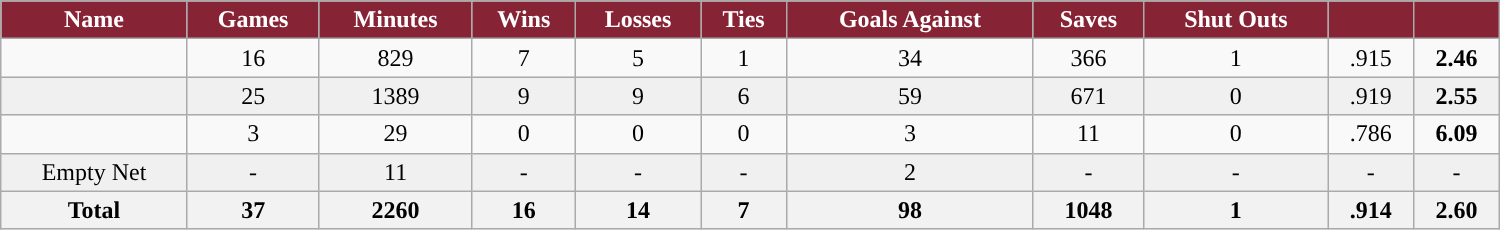<table class="wikitable sortable" width ="1000">
<tr align="center">
<th style="color:white; background:#862334; ">Name</th>
<th style="color:white; background:#862334; ">Games</th>
<th style="color:white; background:#862334; ">Minutes</th>
<th style="color:white; background:#862334; ">Wins</th>
<th style="color:white; background:#862334; ">Losses</th>
<th style="color:white; background:#862334; ">Ties</th>
<th style="color:white; background:#862334; ">Goals Against</th>
<th style="color:white; background:#862334; ">Saves</th>
<th style="color:white; background:#862334; ">Shut Outs</th>
<th style="color:white; background:#862334; "><a href='#'></a></th>
<th style="color:white; background:#862334; "><a href='#'></a></th>
</tr>
<tr align="center" bgcolor="">
<td></td>
<td>16</td>
<td>829</td>
<td>7</td>
<td>5</td>
<td>1</td>
<td>34</td>
<td>366</td>
<td>1</td>
<td>.915</td>
<td><strong>2.46</strong></td>
</tr>
<tr align="center" bgcolor="f0f0f0">
<td></td>
<td>25</td>
<td>1389</td>
<td>9</td>
<td>9</td>
<td>6</td>
<td>59</td>
<td>671</td>
<td>0</td>
<td>.919</td>
<td><strong>2.55</strong></td>
</tr>
<tr align="center" bgcolor="">
<td></td>
<td>3</td>
<td>29</td>
<td>0</td>
<td>0</td>
<td>0</td>
<td>3</td>
<td>11</td>
<td>0</td>
<td>.786</td>
<td><strong>6.09</strong></td>
</tr>
<tr align="center" bgcolor="f0f0f0">
<td>Empty Net</td>
<td>-</td>
<td>11</td>
<td>-</td>
<td>-</td>
<td>-</td>
<td>2</td>
<td>-</td>
<td>-</td>
<td>-</td>
<td>-</td>
</tr>
<tr>
<th>Total</th>
<th>37</th>
<th>2260</th>
<th>16</th>
<th>14</th>
<th>7</th>
<th>98</th>
<th>1048</th>
<th>1</th>
<th>.914</th>
<th>2.60</th>
</tr>
</table>
